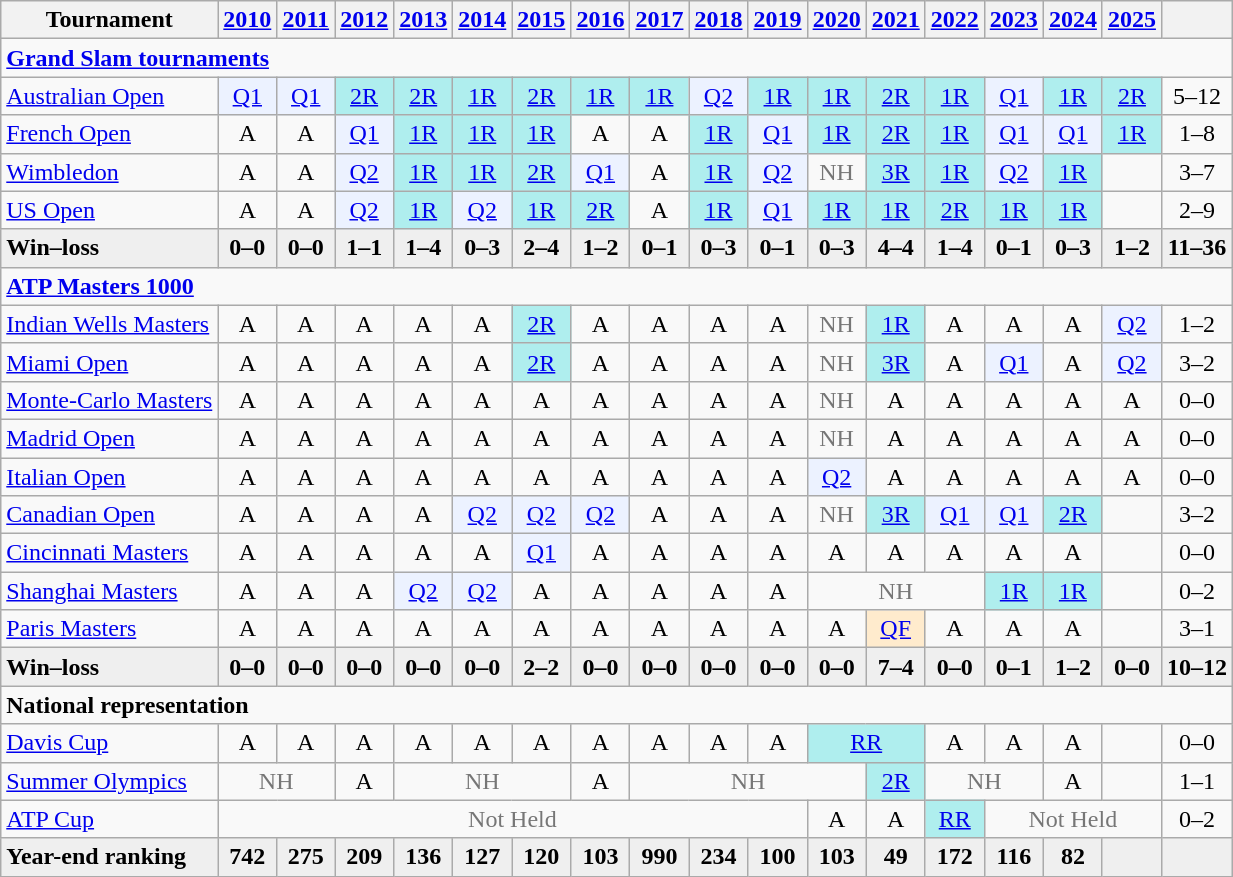<table class=wikitable style=text-align:center>
<tr>
<th>Tournament</th>
<th><a href='#'>2010</a></th>
<th><a href='#'>2011</a></th>
<th><a href='#'>2012</a></th>
<th><a href='#'>2013</a></th>
<th><a href='#'>2014</a></th>
<th><a href='#'>2015</a></th>
<th><a href='#'>2016</a></th>
<th><a href='#'>2017</a></th>
<th><a href='#'>2018</a></th>
<th><a href='#'>2019</a></th>
<th><a href='#'>2020</a></th>
<th><a href='#'>2021</a></th>
<th><a href='#'>2022</a></th>
<th><a href='#'>2023</a></th>
<th><a href='#'>2024</a></th>
<th><a href='#'>2025</a></th>
<th></th>
</tr>
<tr>
<td colspan="18" align="left"><strong><a href='#'>Grand Slam tournaments</a></strong></td>
</tr>
<tr>
<td align=left><a href='#'>Australian Open</a></td>
<td bgcolor=ecf2ff><a href='#'>Q1</a></td>
<td bgcolor=ecf2ff><a href='#'>Q1</a></td>
<td bgcolor=#afeeee><a href='#'>2R</a></td>
<td bgcolor=#afeeee><a href='#'>2R</a></td>
<td bgcolor=#afeeee><a href='#'>1R</a></td>
<td bgcolor=#afeeee><a href='#'>2R</a></td>
<td bgcolor=#afeeee><a href='#'>1R</a></td>
<td bgcolor=#afeeee><a href='#'>1R</a></td>
<td bgcolor=ecf2ff><a href='#'>Q2</a></td>
<td bgcolor=#afeeee><a href='#'>1R</a></td>
<td bgcolor=#afeeee><a href='#'>1R</a></td>
<td bgcolor=#afeeee><a href='#'>2R</a></td>
<td bgcolor=#afeeee><a href='#'>1R</a></td>
<td bgcolor=ecf2ff><a href='#'>Q1</a></td>
<td bgcolor=#afeeee><a href='#'>1R</a></td>
<td bgcolor=#afeeee><a href='#'>2R</a></td>
<td>5–12</td>
</tr>
<tr>
<td align=left><a href='#'>French Open</a></td>
<td>A</td>
<td>A</td>
<td bgcolor=ecf2ff><a href='#'>Q1</a></td>
<td bgcolor=#afeeee><a href='#'>1R</a></td>
<td bgcolor=#afeeee><a href='#'>1R</a></td>
<td bgcolor=#afeeee><a href='#'>1R</a></td>
<td>A</td>
<td>A</td>
<td bgcolor=#afeeee><a href='#'>1R</a></td>
<td bgcolor=ecf2ff><a href='#'>Q1</a></td>
<td bgcolor=#afeeee><a href='#'>1R</a></td>
<td bgcolor=#afeeee><a href='#'>2R</a></td>
<td bgcolor=#afeeee><a href='#'>1R</a></td>
<td bgcolor=ecf2ff><a href='#'>Q1</a></td>
<td bgcolor=ecf2ff><a href='#'>Q1</a></td>
<td bgcolor=#afeeee><a href='#'>1R</a></td>
<td>1–8</td>
</tr>
<tr>
<td align=left><a href='#'>Wimbledon</a></td>
<td>A</td>
<td>A</td>
<td bgcolor=ecf2ff><a href='#'>Q2</a></td>
<td bgcolor=#afeeee><a href='#'>1R</a></td>
<td bgcolor=#afeeee><a href='#'>1R</a></td>
<td bgcolor=#afeeee><a href='#'>2R</a></td>
<td bgcolor=ecf2ff><a href='#'>Q1</a></td>
<td>A</td>
<td bgcolor=#afeeee><a href='#'>1R</a></td>
<td bgcolor=ecf2ff><a href='#'>Q2</a></td>
<td style=color:#767676>NH</td>
<td bgcolor=afeeee><a href='#'>3R</a></td>
<td bgcolor=afeeee><a href='#'>1R</a></td>
<td bgcolor=ecf2ff><a href='#'>Q2</a></td>
<td bgcolor=afeeee><a href='#'>1R</a></td>
<td></td>
<td>3–7</td>
</tr>
<tr>
<td align=left><a href='#'>US Open</a></td>
<td>A</td>
<td>A</td>
<td bgcolor=ecf2ff><a href='#'>Q2</a></td>
<td bgcolor=#afeeee><a href='#'>1R</a></td>
<td bgcolor=ecf2ff><a href='#'>Q2</a></td>
<td bgcolor=#afeeee><a href='#'>1R</a></td>
<td bgcolor=#afeeee><a href='#'>2R</a></td>
<td>A</td>
<td bgcolor=#afeeee><a href='#'>1R</a></td>
<td bgcolor=ecf2ff><a href='#'>Q1</a></td>
<td bgcolor=afeeee><a href='#'>1R</a></td>
<td bgcolor=#afeeee><a href='#'>1R</a></td>
<td bgcolor=afeeee><a href='#'>2R</a></td>
<td bgcolor=afeeee><a href='#'>1R</a></td>
<td bgcolor=afeeee><a href='#'>1R</a></td>
<td></td>
<td>2–9</td>
</tr>
<tr style=font-weight:bold;background:#efefef>
<td style="text-align:left">Win–loss</td>
<td>0–0</td>
<td>0–0</td>
<td>1–1</td>
<td>1–4</td>
<td>0–3</td>
<td>2–4</td>
<td>1–2</td>
<td>0–1</td>
<td>0–3</td>
<td>0–1</td>
<td>0–3</td>
<td>4–4</td>
<td>1–4</td>
<td>0–1</td>
<td>0–3</td>
<td>1–2</td>
<td>11–36</td>
</tr>
<tr>
<td colspan="18" style="text-align:left"><strong><a href='#'>ATP Masters 1000</a></strong></td>
</tr>
<tr>
<td align=left><a href='#'>Indian Wells Masters</a></td>
<td>A</td>
<td>A</td>
<td>A</td>
<td>A</td>
<td>A</td>
<td bgcolor=afeeee><a href='#'>2R</a></td>
<td>A</td>
<td>A</td>
<td>A</td>
<td>A</td>
<td style="color:#767676">NH</td>
<td bgcolor=afeeee><a href='#'>1R</a></td>
<td>A</td>
<td>A</td>
<td>A</td>
<td bgcolor=ecf2ff><a href='#'>Q2</a></td>
<td>1–2</td>
</tr>
<tr>
<td align=left><a href='#'>Miami Open</a></td>
<td>A</td>
<td>A</td>
<td>A</td>
<td>A</td>
<td>A</td>
<td bgcolor=afeeee><a href='#'>2R</a></td>
<td>A</td>
<td>A</td>
<td>A</td>
<td>A</td>
<td style=color:#767676>NH</td>
<td bgcolor=afeeee><a href='#'>3R</a></td>
<td>A</td>
<td bgcolor= ecf2ff><a href='#'>Q1</a></td>
<td>A</td>
<td bgcolor=ecf2ff><a href='#'>Q2</a></td>
<td>3–2</td>
</tr>
<tr>
<td align=left><a href='#'>Monte-Carlo Masters</a></td>
<td>A</td>
<td>A</td>
<td>A</td>
<td>A</td>
<td>A</td>
<td>A</td>
<td>A</td>
<td>A</td>
<td>A</td>
<td>A</td>
<td style=color:#767676>NH</td>
<td>A</td>
<td>A</td>
<td>A</td>
<td>A</td>
<td>A</td>
<td>0–0</td>
</tr>
<tr>
<td align=left><a href='#'>Madrid Open</a></td>
<td>A</td>
<td>A</td>
<td>A</td>
<td>A</td>
<td>A</td>
<td>A</td>
<td>A</td>
<td>A</td>
<td>A</td>
<td>A</td>
<td style=color:#767676>NH</td>
<td>A</td>
<td>A</td>
<td>A</td>
<td>A</td>
<td>A</td>
<td>0–0</td>
</tr>
<tr>
<td align=left><a href='#'>Italian Open</a></td>
<td>A</td>
<td>A</td>
<td>A</td>
<td>A</td>
<td>A</td>
<td>A</td>
<td>A</td>
<td>A</td>
<td>A</td>
<td>A</td>
<td bgcolor=ecf2ff><a href='#'>Q2</a></td>
<td>A</td>
<td>A</td>
<td>A</td>
<td>A</td>
<td>A</td>
<td>0–0</td>
</tr>
<tr>
<td align=left><a href='#'>Canadian Open</a></td>
<td>A</td>
<td>A</td>
<td>A</td>
<td>A</td>
<td bgcolor=ecf2ff><a href='#'>Q2</a></td>
<td bgcolor=ecf2ff><a href='#'>Q2</a></td>
<td bgcolor=ecf2ff><a href='#'>Q2</a></td>
<td>A</td>
<td>A</td>
<td>A</td>
<td style=color:#767676>NH</td>
<td bgcolor=afeeee><a href='#'>3R</a></td>
<td bgcolor= ecf2ff><a href='#'>Q1</a></td>
<td bgcolor=ecf2ff><a href='#'>Q1</a></td>
<td bgcolor=afeeee><a href='#'>2R</a></td>
<td></td>
<td>3–2</td>
</tr>
<tr>
<td align=left><a href='#'>Cincinnati Masters</a></td>
<td>A</td>
<td>A</td>
<td>A</td>
<td>A</td>
<td>A</td>
<td bgcolor=ecf2ff><a href='#'>Q1</a></td>
<td>A</td>
<td>A</td>
<td>A</td>
<td>A</td>
<td>A</td>
<td>A</td>
<td>A</td>
<td>A</td>
<td>A</td>
<td></td>
<td>0–0</td>
</tr>
<tr>
<td align=left><a href='#'>Shanghai Masters</a></td>
<td>A</td>
<td>A</td>
<td>A</td>
<td bgcolor=ecf2ff><a href='#'>Q2</a></td>
<td bgcolor=ecf2ff><a href='#'>Q2</a></td>
<td>A</td>
<td>A</td>
<td>A</td>
<td>A</td>
<td>A</td>
<td colspan="3" style="color:#767676">NH</td>
<td bgcolor=afeeee><a href='#'>1R</a></td>
<td bgcolor=afeeee><a href='#'>1R</a></td>
<td></td>
<td>0–2</td>
</tr>
<tr>
<td align=left><a href='#'>Paris Masters</a></td>
<td>A</td>
<td>A</td>
<td>A</td>
<td>A</td>
<td>A</td>
<td>A</td>
<td>A</td>
<td>A</td>
<td>A</td>
<td>A</td>
<td>A</td>
<td bgcolor=ffebcd><a href='#'>QF</a></td>
<td>A</td>
<td>A</td>
<td>A</td>
<td></td>
<td>3–1</td>
</tr>
<tr style=font-weight:bold;background:#efefef>
<td style=text-align:left>Win–loss</td>
<td>0–0</td>
<td>0–0</td>
<td>0–0</td>
<td>0–0</td>
<td>0–0</td>
<td>2–2</td>
<td>0–0</td>
<td>0–0</td>
<td>0–0</td>
<td>0–0</td>
<td>0–0</td>
<td>7–4</td>
<td>0–0</td>
<td>0–1</td>
<td>1–2</td>
<td>0–0</td>
<td>10–12</td>
</tr>
<tr>
<td colspan="18" style="text-align:left"><strong>National representation</strong></td>
</tr>
<tr>
<td align=left><a href='#'>Davis Cup</a></td>
<td>A</td>
<td>A</td>
<td>A</td>
<td>A</td>
<td>A</td>
<td>A</td>
<td>A</td>
<td>A</td>
<td>A</td>
<td>A</td>
<td colspan=2 bgcolor=afeeee><a href='#'>RR</a></td>
<td>A</td>
<td>A</td>
<td>A</td>
<td></td>
<td>0–0</td>
</tr>
<tr>
<td align=left><a href='#'>Summer Olympics</a></td>
<td colspan=2 style=color:#767676>NH</td>
<td>A</td>
<td colspan=3 style=color:#767676>NH</td>
<td>A</td>
<td colspan=4 style=color:#767676>NH</td>
<td bgcolor=afeeee><a href='#'>2R</a></td>
<td colspan="2" style="color:#767676">NH</td>
<td>A</td>
<td></td>
<td>1–1</td>
</tr>
<tr>
<td align=left><a href='#'>ATP Cup</a></td>
<td colspan=10 style=color:#767676>Not Held</td>
<td>A</td>
<td>A</td>
<td bgcolor=afeeee><a href='#'>RR</a></td>
<td colspan="3" style="color:#767676">Not Held</td>
<td>0–2</td>
</tr>
<tr style=font-weight:bold;background:#efefef>
<td align="left">Year-end ranking</td>
<td>742</td>
<td>275</td>
<td>209</td>
<td>136</td>
<td>127</td>
<td>120</td>
<td>103</td>
<td>990</td>
<td>234</td>
<td>100</td>
<td>103</td>
<td>49</td>
<td>172</td>
<td>116</td>
<td>82</td>
<td></td>
<td></td>
</tr>
</table>
